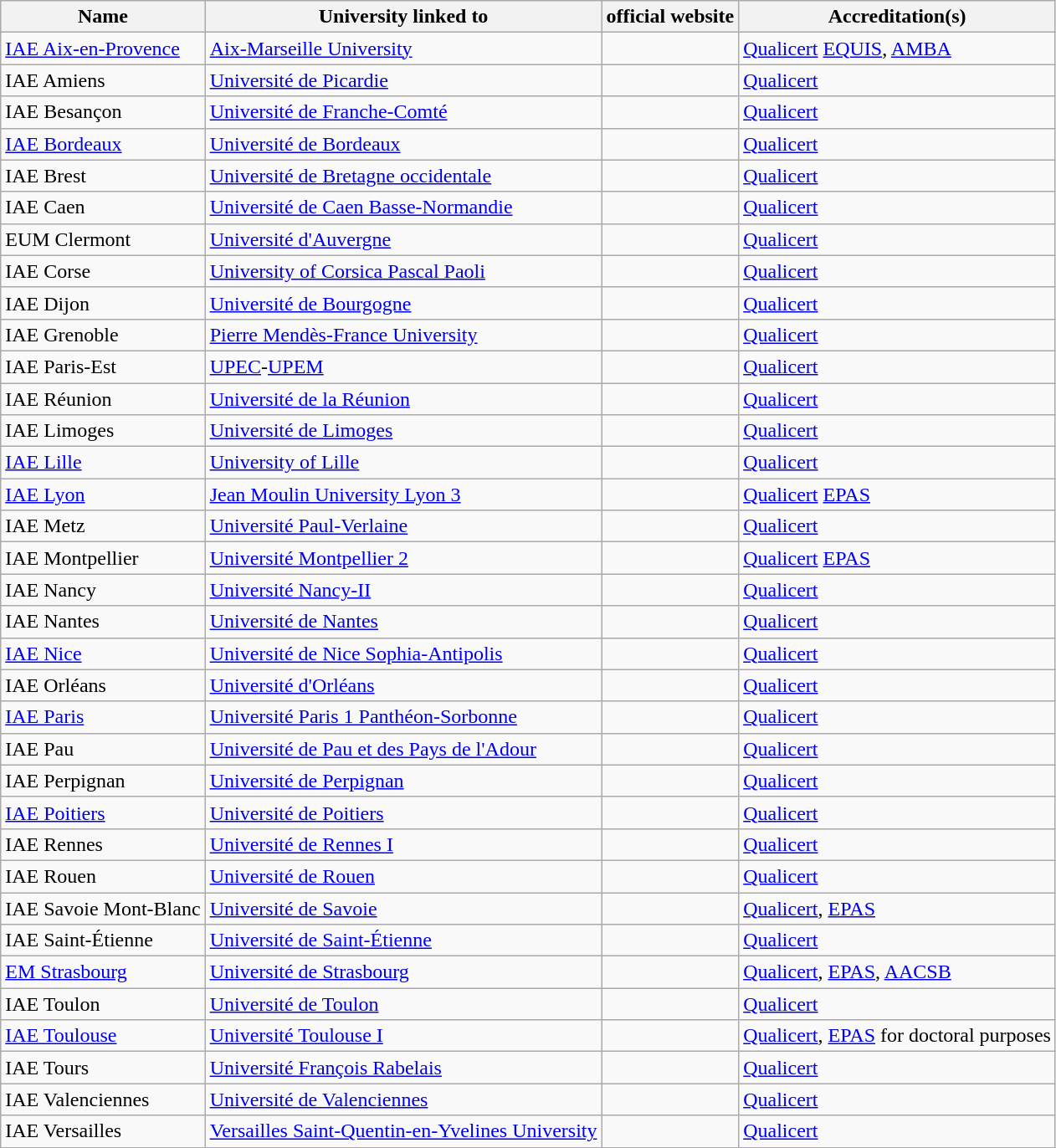<table class="wikitable">
<tr>
<th>Name</th>
<th>University linked to</th>
<th>official website</th>
<th>Accreditation(s)</th>
</tr>
<tr>
<td><a href='#'>IAE Aix-en-Provence</a></td>
<td><a href='#'>Aix-Marseille University</a></td>
<td></td>
<td><a href='#'>Qualicert</a> <a href='#'>EQUIS</a>, <a href='#'>AMBA</a></td>
</tr>
<tr>
<td>IAE Amiens</td>
<td><a href='#'>Université de Picardie</a></td>
<td></td>
<td><a href='#'>Qualicert</a></td>
</tr>
<tr>
<td>IAE Besançon</td>
<td><a href='#'>Université de Franche-Comté</a></td>
<td></td>
<td><a href='#'>Qualicert</a></td>
</tr>
<tr>
<td><a href='#'>IAE Bordeaux</a></td>
<td><a href='#'>Université de Bordeaux</a></td>
<td></td>
<td><a href='#'>Qualicert</a></td>
</tr>
<tr>
<td>IAE Brest</td>
<td><a href='#'>Université de Bretagne occidentale</a></td>
<td></td>
<td><a href='#'>Qualicert</a></td>
</tr>
<tr>
<td>IAE Caen</td>
<td><a href='#'>Université de Caen Basse-Normandie</a></td>
<td></td>
<td><a href='#'>Qualicert</a></td>
</tr>
<tr>
<td>EUM Clermont</td>
<td><a href='#'>Université d'Auvergne</a></td>
<td></td>
<td><a href='#'>Qualicert</a></td>
</tr>
<tr>
<td>IAE Corse</td>
<td><a href='#'>University of Corsica Pascal Paoli</a></td>
<td></td>
<td><a href='#'>Qualicert</a></td>
</tr>
<tr>
<td>IAE Dijon</td>
<td><a href='#'>Université de Bourgogne</a></td>
<td></td>
<td><a href='#'>Qualicert</a></td>
</tr>
<tr>
<td>IAE Grenoble</td>
<td><a href='#'>Pierre Mendès-France University</a></td>
<td></td>
<td><a href='#'>Qualicert</a></td>
</tr>
<tr>
<td>IAE Paris-Est</td>
<td><a href='#'>UPEC</a>-<a href='#'>UPEM</a></td>
<td></td>
<td><a href='#'>Qualicert</a></td>
</tr>
<tr>
<td>IAE Réunion</td>
<td><a href='#'>Université de la Réunion</a></td>
<td></td>
<td><a href='#'>Qualicert</a></td>
</tr>
<tr>
<td>IAE Limoges</td>
<td><a href='#'>Université de Limoges</a></td>
<td></td>
<td><a href='#'>Qualicert</a></td>
</tr>
<tr>
<td><a href='#'>IAE Lille</a></td>
<td><a href='#'>University of Lille</a></td>
<td> </td>
<td><a href='#'>Qualicert</a></td>
</tr>
<tr>
<td><a href='#'>IAE Lyon</a></td>
<td><a href='#'>Jean Moulin University Lyon 3</a></td>
<td></td>
<td><a href='#'>Qualicert</a> <a href='#'>EPAS</a></td>
</tr>
<tr>
<td>IAE Metz</td>
<td><a href='#'>Université Paul-Verlaine</a></td>
<td></td>
<td><a href='#'>Qualicert</a></td>
</tr>
<tr>
<td>IAE Montpellier</td>
<td><a href='#'>Université Montpellier 2</a></td>
<td></td>
<td><a href='#'>Qualicert</a> <a href='#'>EPAS</a></td>
</tr>
<tr>
<td>IAE Nancy</td>
<td><a href='#'>Université Nancy-II</a></td>
<td></td>
<td><a href='#'>Qualicert</a></td>
</tr>
<tr>
<td>IAE Nantes</td>
<td><a href='#'>Université de Nantes</a></td>
<td></td>
<td><a href='#'>Qualicert</a></td>
</tr>
<tr>
<td><a href='#'>IAE Nice</a></td>
<td><a href='#'>Université de Nice Sophia-Antipolis</a></td>
<td></td>
<td><a href='#'>Qualicert</a></td>
</tr>
<tr>
<td>IAE Orléans</td>
<td><a href='#'>Université d'Orléans</a></td>
<td></td>
<td><a href='#'>Qualicert</a></td>
</tr>
<tr>
<td><a href='#'>IAE Paris</a></td>
<td><a href='#'>Université Paris 1 Panthéon-Sorbonne</a></td>
<td></td>
<td><a href='#'>Qualicert</a></td>
</tr>
<tr>
<td>IAE Pau</td>
<td><a href='#'>Université de Pau et des Pays de l'Adour</a></td>
<td></td>
<td><a href='#'>Qualicert</a></td>
</tr>
<tr>
<td>IAE Perpignan</td>
<td><a href='#'>Université de Perpignan</a></td>
<td></td>
<td><a href='#'>Qualicert</a></td>
</tr>
<tr>
<td><a href='#'>IAE Poitiers</a></td>
<td><a href='#'>Université de Poitiers</a></td>
<td></td>
<td><a href='#'>Qualicert</a></td>
</tr>
<tr>
<td>IAE Rennes</td>
<td><a href='#'>Université de Rennes I</a></td>
<td></td>
<td><a href='#'>Qualicert</a></td>
</tr>
<tr>
<td>IAE Rouen</td>
<td><a href='#'>Université de Rouen</a></td>
<td></td>
<td><a href='#'>Qualicert</a></td>
</tr>
<tr>
<td>IAE Savoie Mont-Blanc</td>
<td><a href='#'>Université de Savoie</a></td>
<td></td>
<td><a href='#'>Qualicert</a>, <a href='#'>EPAS</a></td>
</tr>
<tr>
<td>IAE Saint-Étienne</td>
<td><a href='#'>Université de Saint-Étienne</a></td>
<td></td>
<td><a href='#'>Qualicert</a></td>
</tr>
<tr>
<td><a href='#'>EM Strasbourg</a></td>
<td><a href='#'>Université de Strasbourg</a></td>
<td></td>
<td><a href='#'>Qualicert</a>, <a href='#'>EPAS</a>, <a href='#'>AACSB</a></td>
</tr>
<tr>
<td>IAE Toulon</td>
<td><a href='#'>Université de Toulon</a></td>
<td></td>
<td><a href='#'>Qualicert</a></td>
</tr>
<tr>
<td><a href='#'>IAE Toulouse</a></td>
<td><a href='#'>Université Toulouse I</a></td>
<td></td>
<td><a href='#'>Qualicert</a>, <a href='#'>EPAS</a> for doctoral purposes</td>
</tr>
<tr>
<td>IAE Tours</td>
<td><a href='#'>Université François Rabelais</a></td>
<td></td>
<td><a href='#'>Qualicert</a></td>
</tr>
<tr>
<td>IAE Valenciennes</td>
<td><a href='#'>Université de Valenciennes</a></td>
<td></td>
<td><a href='#'>Qualicert</a></td>
</tr>
<tr>
<td>IAE Versailles</td>
<td><a href='#'>Versailles Saint-Quentin-en-Yvelines University</a></td>
<td></td>
<td><a href='#'>Qualicert</a></td>
</tr>
</table>
